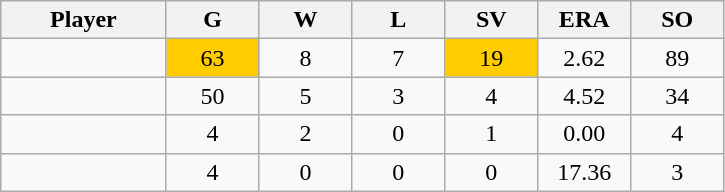<table class="wikitable sortable">
<tr>
<th bgcolor="#DDDDFF" width="16%">Player</th>
<th bgcolor="#DDDDFF" width="9%">G</th>
<th bgcolor="#DDDDFF" width="9%">W</th>
<th bgcolor="#DDDDFF" width="9%">L</th>
<th bgcolor="#DDDDFF" width="9%">SV</th>
<th bgcolor="#DDDDFF" width="9%">ERA</th>
<th bgcolor="#DDDDFF" width="9%">SO</th>
</tr>
<tr align="center">
<td></td>
<td bgcolor="#FFCC00">63</td>
<td>8</td>
<td>7</td>
<td bgcolor="#FFCC00">19</td>
<td>2.62</td>
<td>89</td>
</tr>
<tr align="center">
<td></td>
<td>50</td>
<td>5</td>
<td>3</td>
<td>4</td>
<td>4.52</td>
<td>34</td>
</tr>
<tr align="center">
<td></td>
<td>4</td>
<td>2</td>
<td>0</td>
<td>1</td>
<td>0.00</td>
<td>4</td>
</tr>
<tr align="center">
<td></td>
<td>4</td>
<td>0</td>
<td>0</td>
<td>0</td>
<td>17.36</td>
<td>3</td>
</tr>
</table>
